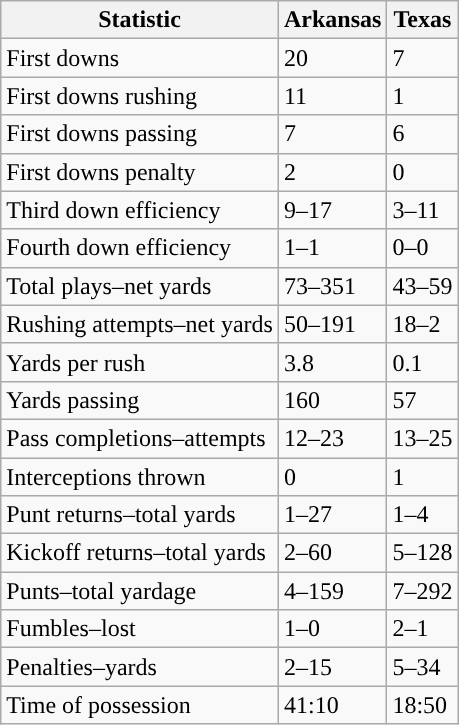<table class="wikitable">
<tr>
<th>Statistic</th>
<th><strong>Arkansas</strong></th>
<th><strong>Texas</strong></th>
</tr>
<tr>
<td>First downs</td>
<td>20</td>
<td>7</td>
</tr>
<tr>
<td>First downs rushing</td>
<td>11</td>
<td>1</td>
</tr>
<tr>
<td>First downs passing</td>
<td>7</td>
<td>6</td>
</tr>
<tr>
<td>First downs penalty</td>
<td>2</td>
<td>0</td>
</tr>
<tr>
<td>Third down efficiency</td>
<td>9–17</td>
<td>3–11</td>
</tr>
<tr>
<td>Fourth down efficiency</td>
<td>1–1</td>
<td>0–0</td>
</tr>
<tr>
<td>Total plays–net yards</td>
<td>73–351</td>
<td>43–59</td>
</tr>
<tr>
<td>Rushing attempts–net yards</td>
<td>50–191</td>
<td>18–2</td>
</tr>
<tr>
<td>Yards per rush</td>
<td>3.8</td>
<td>0.1</td>
</tr>
<tr>
<td>Yards passing</td>
<td>160</td>
<td>57</td>
</tr>
<tr>
<td>Pass completions–attempts</td>
<td>12–23</td>
<td>13–25</td>
</tr>
<tr>
<td>Interceptions thrown</td>
<td>0</td>
<td>1</td>
</tr>
<tr>
<td>Punt returns–total yards</td>
<td>1–27</td>
<td>1–4</td>
</tr>
<tr>
<td>Kickoff returns–total yards</td>
<td>2–60</td>
<td>5–128</td>
</tr>
<tr>
<td>Punts–total yardage</td>
<td>4–159</td>
<td>7–292</td>
</tr>
<tr>
<td>Fumbles–lost</td>
<td>1–0</td>
<td>2–1</td>
</tr>
<tr>
<td>Penalties–yards</td>
<td>2–15</td>
<td>5–34</td>
</tr>
<tr>
<td>Time of possession</td>
<td>41:10</td>
<td>18:50</td>
</tr>
</table>
